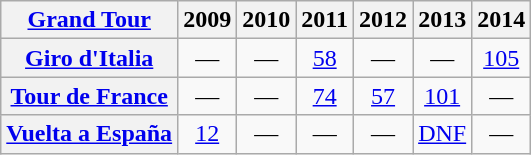<table class="wikitable plainrowheaders">
<tr>
<th scope="col"><a href='#'>Grand Tour</a></th>
<th scope="col">2009</th>
<th scope="col">2010</th>
<th scope="col">2011</th>
<th scope="col">2012</th>
<th scope="col">2013</th>
<th scope="col">2014</th>
</tr>
<tr style="text-align:center;">
<th scope="row"> <a href='#'>Giro d'Italia</a></th>
<td>—</td>
<td>—</td>
<td style="text-align:center;"><a href='#'>58</a></td>
<td>—</td>
<td>—</td>
<td style="text-align:center;"><a href='#'>105</a></td>
</tr>
<tr style="text-align:center;">
<th scope="row"> <a href='#'>Tour de France</a></th>
<td>—</td>
<td>—</td>
<td style="text-align:center;"><a href='#'>74</a></td>
<td style="text-align:center;"><a href='#'>57</a></td>
<td style="text-align:center;"><a href='#'>101</a></td>
<td>—</td>
</tr>
<tr style="text-align:center;">
<th scope="row"> <a href='#'>Vuelta a España</a></th>
<td style="text-align:center;"><a href='#'>12</a></td>
<td>—</td>
<td>—</td>
<td>—</td>
<td style="text-align:center;"><a href='#'>DNF</a></td>
<td>—</td>
</tr>
</table>
